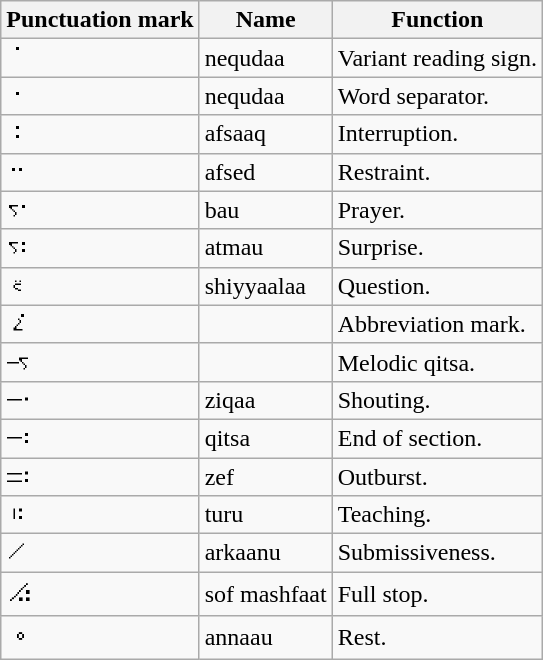<table class="wikitable">
<tr>
<th>Punctuation mark</th>
<th>Name</th>
<th>Function</th>
</tr>
<tr>
<td>࠭‎</td>
<td>nequdaa</td>
<td>Variant reading sign.</td>
</tr>
<tr>
<td>࠰</td>
<td>nequdaa</td>
<td>Word separator.</td>
</tr>
<tr>
<td>࠱</td>
<td>afsaaq</td>
<td>Interruption.</td>
</tr>
<tr>
<td>࠲‎</td>
<td>afsed</td>
<td>Restraint.</td>
</tr>
<tr>
<td>࠳</td>
<td>bau</td>
<td>Prayer.</td>
</tr>
<tr>
<td>࠴</td>
<td>atmau</td>
<td>Surprise.</td>
</tr>
<tr>
<td>࠵</td>
<td>shiyyaalaa</td>
<td>Question.</td>
</tr>
<tr>
<td>࠶</td>
<td></td>
<td>Abbreviation mark.</td>
</tr>
<tr>
<td>࠷</td>
<td></td>
<td>Melodic qitsa.</td>
</tr>
<tr>
<td>࠸</td>
<td>ziqaa</td>
<td>Shouting.</td>
</tr>
<tr>
<td>࠹</td>
<td>qitsa</td>
<td>End of section.</td>
</tr>
<tr>
<td>࠺</td>
<td>zef</td>
<td>Outburst.</td>
</tr>
<tr>
<td>࠻</td>
<td>turu</td>
<td>Teaching.</td>
</tr>
<tr>
<td>࠼</td>
<td>arkaanu</td>
<td>Submissiveness.</td>
</tr>
<tr>
<td><big>࠽‎</big></td>
<td>sof mashfaat</td>
<td>Full stop.</td>
</tr>
<tr>
<td><big>࠾‎</big></td>
<td>annaau</td>
<td>Rest.</td>
</tr>
</table>
